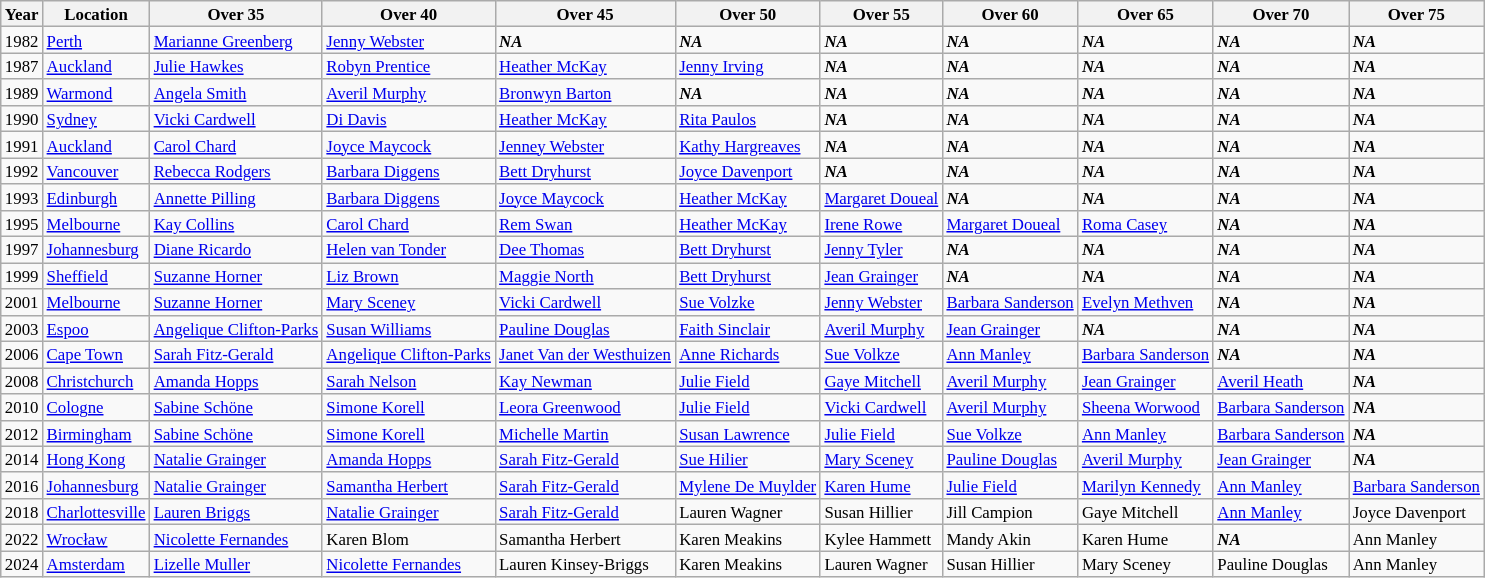<table class="wikitable sortable" style="font-size: 70%">
<tr>
<th>Year</th>
<th>Location</th>
<th>Over 35</th>
<th>Over 40</th>
<th>Over 45</th>
<th>Over 50</th>
<th>Over 55</th>
<th>Over 60</th>
<th>Over 65</th>
<th>Over 70</th>
<th>Over 75</th>
</tr>
<tr>
<td>1982</td>
<td> <a href='#'>Perth</a></td>
<td> <a href='#'>Marianne Greenberg</a></td>
<td> <a href='#'>Jenny Webster</a></td>
<td><strong><em>NA</em></strong></td>
<td><strong><em>NA</em></strong></td>
<td><strong><em>NA</em></strong></td>
<td><strong><em>NA</em></strong></td>
<td><strong><em>NA</em></strong></td>
<td><strong><em>NA</em></strong></td>
<td><strong><em>NA</em></strong></td>
</tr>
<tr>
<td>1987</td>
<td> <a href='#'>Auckland</a></td>
<td> <a href='#'>Julie Hawkes</a></td>
<td> <a href='#'>Robyn Prentice</a></td>
<td> <a href='#'>Heather McKay</a></td>
<td> <a href='#'>Jenny Irving</a></td>
<td><strong><em>NA</em></strong></td>
<td><strong><em>NA</em></strong></td>
<td><strong><em>NA</em></strong></td>
<td><strong><em>NA</em></strong></td>
<td><strong><em>NA</em></strong></td>
</tr>
<tr>
<td>1989</td>
<td> <a href='#'>Warmond</a></td>
<td> <a href='#'>Angela Smith</a></td>
<td> <a href='#'>Averil Murphy</a></td>
<td> <a href='#'>Bronwyn Barton</a></td>
<td><strong><em>NA</em></strong></td>
<td><strong><em>NA</em></strong></td>
<td><strong><em>NA</em></strong></td>
<td><strong><em>NA</em></strong></td>
<td><strong><em>NA</em></strong></td>
<td><strong><em>NA</em></strong></td>
</tr>
<tr>
<td>1990</td>
<td> <a href='#'>Sydney</a></td>
<td> <a href='#'>Vicki Cardwell</a></td>
<td> <a href='#'>Di Davis</a></td>
<td> <a href='#'>Heather McKay</a></td>
<td> <a href='#'>Rita Paulos</a></td>
<td><strong><em>NA</em></strong></td>
<td><strong><em>NA</em></strong></td>
<td><strong><em>NA</em></strong></td>
<td><strong><em>NA</em></strong></td>
<td><strong><em>NA</em></strong></td>
</tr>
<tr>
<td>1991</td>
<td> <a href='#'>Auckland</a></td>
<td> <a href='#'>Carol Chard</a></td>
<td> <a href='#'>Joyce Maycock</a></td>
<td> <a href='#'>Jenney Webster</a></td>
<td> <a href='#'>Kathy Hargreaves</a></td>
<td><strong><em>NA</em></strong></td>
<td><strong><em>NA</em></strong></td>
<td><strong><em>NA</em></strong></td>
<td><strong><em>NA</em></strong></td>
<td><strong><em>NA</em></strong></td>
</tr>
<tr>
<td>1992</td>
<td> <a href='#'>Vancouver</a></td>
<td> <a href='#'>Rebecca Rodgers</a></td>
<td> <a href='#'>Barbara Diggens</a></td>
<td> <a href='#'>Bett Dryhurst</a></td>
<td> <a href='#'>Joyce Davenport</a></td>
<td><strong><em>NA</em></strong></td>
<td><strong><em>NA</em></strong></td>
<td><strong><em>NA</em></strong></td>
<td><strong><em>NA</em></strong></td>
<td><strong><em>NA</em></strong></td>
</tr>
<tr>
<td>1993</td>
<td> <a href='#'>Edinburgh</a></td>
<td> <a href='#'>Annette Pilling</a></td>
<td> <a href='#'>Barbara Diggens</a></td>
<td> <a href='#'>Joyce Maycock</a></td>
<td> <a href='#'>Heather McKay</a></td>
<td> <a href='#'>Margaret Doueal</a></td>
<td><strong><em>NA</em></strong></td>
<td><strong><em>NA</em></strong></td>
<td><strong><em>NA</em></strong></td>
<td><strong><em>NA</em></strong></td>
</tr>
<tr>
<td>1995</td>
<td> <a href='#'>Melbourne</a></td>
<td> <a href='#'>Kay Collins</a></td>
<td> <a href='#'>Carol Chard</a></td>
<td> <a href='#'>Rem Swan</a></td>
<td> <a href='#'>Heather McKay</a></td>
<td> <a href='#'>Irene Rowe</a></td>
<td> <a href='#'>Margaret Doueal</a></td>
<td> <a href='#'>Roma Casey</a></td>
<td><strong><em>NA</em></strong></td>
<td><strong><em>NA</em></strong></td>
</tr>
<tr>
<td>1997</td>
<td> <a href='#'>Johannesburg</a></td>
<td> <a href='#'>Diane Ricardo</a></td>
<td> <a href='#'>Helen van Tonder</a></td>
<td> <a href='#'>Dee Thomas</a></td>
<td> <a href='#'>Bett Dryhurst</a></td>
<td> <a href='#'>Jenny Tyler</a></td>
<td><strong><em>NA</em></strong></td>
<td><strong><em>NA</em></strong></td>
<td><strong><em>NA</em></strong></td>
<td><strong><em>NA</em></strong></td>
</tr>
<tr>
<td>1999</td>
<td> <a href='#'>Sheffield</a></td>
<td> <a href='#'>Suzanne Horner</a></td>
<td> <a href='#'>Liz Brown</a></td>
<td> <a href='#'>Maggie North</a></td>
<td> <a href='#'>Bett Dryhurst</a></td>
<td> <a href='#'>Jean Grainger</a></td>
<td><strong><em>NA</em></strong></td>
<td><strong><em>NA</em></strong></td>
<td><strong><em>NA</em></strong></td>
<td><strong><em>NA</em></strong></td>
</tr>
<tr>
<td>2001</td>
<td> <a href='#'>Melbourne</a></td>
<td> <a href='#'>Suzanne Horner</a></td>
<td> <a href='#'>Mary Sceney</a></td>
<td> <a href='#'>Vicki Cardwell</a></td>
<td> <a href='#'>Sue Volzke</a></td>
<td> <a href='#'>Jenny Webster</a></td>
<td> <a href='#'>Barbara Sanderson</a></td>
<td> <a href='#'>Evelyn Methven</a></td>
<td><strong><em>NA</em></strong></td>
<td><strong><em>NA</em></strong></td>
</tr>
<tr>
<td>2003</td>
<td> <a href='#'>Espoo</a></td>
<td> <a href='#'>Angelique Clifton-Parks</a></td>
<td> <a href='#'>Susan Williams</a></td>
<td> <a href='#'>Pauline Douglas</a></td>
<td> <a href='#'>Faith Sinclair</a></td>
<td> <a href='#'>Averil Murphy</a></td>
<td> <a href='#'>Jean Grainger</a></td>
<td><strong><em>NA</em></strong></td>
<td><strong><em>NA</em></strong></td>
<td><strong><em>NA</em></strong></td>
</tr>
<tr>
<td>2006</td>
<td> <a href='#'>Cape Town</a></td>
<td> <a href='#'>Sarah Fitz-Gerald</a></td>
<td> <a href='#'>Angelique Clifton-Parks</a></td>
<td> <a href='#'>Janet Van der Westhuizen</a></td>
<td> <a href='#'>Anne Richards</a></td>
<td> <a href='#'>Sue Volkze</a></td>
<td> <a href='#'>Ann Manley</a></td>
<td> <a href='#'>Barbara Sanderson</a></td>
<td><strong><em>NA</em></strong></td>
<td><strong><em>NA</em></strong></td>
</tr>
<tr>
<td>2008</td>
<td> <a href='#'>Christchurch</a></td>
<td> <a href='#'>Amanda Hopps</a></td>
<td> <a href='#'>Sarah Nelson</a></td>
<td> <a href='#'>Kay Newman</a></td>
<td> <a href='#'>Julie Field</a></td>
<td> <a href='#'>Gaye Mitchell</a></td>
<td> <a href='#'>Averil Murphy</a></td>
<td> <a href='#'>Jean Grainger</a></td>
<td> <a href='#'>Averil Heath</a></td>
<td><strong><em>NA</em></strong></td>
</tr>
<tr>
<td>2010</td>
<td> <a href='#'>Cologne</a></td>
<td> <a href='#'>Sabine Schöne</a></td>
<td> <a href='#'>Simone Korell</a></td>
<td> <a href='#'>Leora Greenwood</a></td>
<td> <a href='#'>Julie Field</a></td>
<td> <a href='#'>Vicki Cardwell</a></td>
<td> <a href='#'>Averil Murphy</a></td>
<td> <a href='#'>Sheena Worwood</a></td>
<td> <a href='#'>Barbara Sanderson</a></td>
<td><strong><em>NA</em></strong></td>
</tr>
<tr>
<td>2012</td>
<td> <a href='#'>Birmingham</a></td>
<td> <a href='#'>Sabine Schöne</a></td>
<td> <a href='#'>Simone Korell</a></td>
<td> <a href='#'>Michelle Martin</a></td>
<td> <a href='#'>Susan Lawrence</a></td>
<td> <a href='#'>Julie Field</a></td>
<td> <a href='#'>Sue Volkze</a></td>
<td> <a href='#'>Ann Manley</a></td>
<td> <a href='#'>Barbara Sanderson</a></td>
<td><strong><em>NA</em></strong></td>
</tr>
<tr>
<td>2014</td>
<td> <a href='#'>Hong Kong</a></td>
<td> <a href='#'>Natalie Grainger</a></td>
<td> <a href='#'>Amanda Hopps</a></td>
<td> <a href='#'>Sarah Fitz-Gerald</a></td>
<td> <a href='#'>Sue Hilier</a></td>
<td> <a href='#'>Mary Sceney</a></td>
<td> <a href='#'>Pauline Douglas</a></td>
<td> <a href='#'>Averil Murphy</a></td>
<td> <a href='#'>Jean Grainger</a></td>
<td><strong><em>NA</em></strong></td>
</tr>
<tr>
<td>2016</td>
<td> <a href='#'>Johannesburg</a></td>
<td> <a href='#'>Natalie Grainger</a></td>
<td> <a href='#'>Samantha Herbert</a></td>
<td> <a href='#'>Sarah Fitz-Gerald</a></td>
<td> <a href='#'>Mylene De Muylder</a></td>
<td> <a href='#'>Karen Hume</a></td>
<td> <a href='#'>Julie Field</a></td>
<td> <a href='#'>Marilyn Kennedy</a></td>
<td> <a href='#'>Ann Manley</a></td>
<td> <a href='#'>Barbara Sanderson</a></td>
</tr>
<tr>
<td>2018</td>
<td> <a href='#'>Charlottesville</a></td>
<td> <a href='#'>Lauren Briggs</a></td>
<td> <a href='#'>Natalie Grainger</a></td>
<td> <a href='#'>Sarah Fitz-Gerald</a></td>
<td> Lauren Wagner</td>
<td> Susan Hillier</td>
<td> Jill Campion</td>
<td> Gaye Mitchell</td>
<td> <a href='#'>Ann Manley</a></td>
<td> Joyce Davenport</td>
</tr>
<tr>
<td>2022</td>
<td> <a href='#'>Wrocław</a></td>
<td> <a href='#'>Nicolette Fernandes</a></td>
<td> Karen Blom</td>
<td> Samantha Herbert</td>
<td> Karen Meakins</td>
<td> Kylee Hammett</td>
<td> Mandy Akin</td>
<td> Karen Hume</td>
<td><strong><em>NA</em></strong></td>
<td> Ann Manley</td>
</tr>
<tr>
<td>2024</td>
<td> <a href='#'>Amsterdam</a></td>
<td> <a href='#'>Lizelle Muller</a></td>
<td> <a href='#'>Nicolette Fernandes</a></td>
<td>Lauren Kinsey-Briggs</td>
<td> Karen Meakins</td>
<td> Lauren Wagner</td>
<td> Susan Hillier</td>
<td> Mary Sceney</td>
<td> Pauline Douglas</td>
<td> Ann Manley</td>
</tr>
</table>
